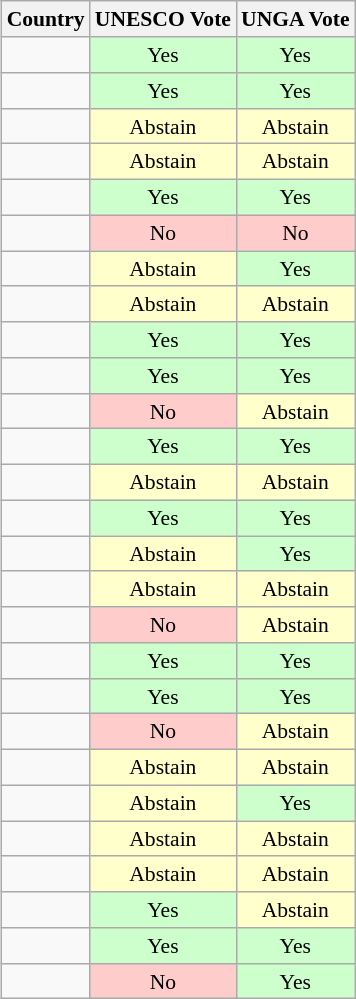<table class="wikitable sortable" style="float:right; text-align:center; font-size:90%;">
<tr>
<th>Country</th>
<th>UNESCO Vote</th>
<th>UNGA Vote</th>
</tr>
<tr>
<td align="left"></td>
<td bgcolor="CCFFCC">Yes</td>
<td bgcolor="CCFFCC">Yes</td>
</tr>
<tr>
<td align="left"></td>
<td bgcolor="CCFFCC">Yes</td>
<td bgcolor="CCFFCC">Yes</td>
</tr>
<tr>
<td align="left"></td>
<td bgcolor="FFFFCC">Abstain</td>
<td bgcolor="FFFFCC">Abstain</td>
</tr>
<tr>
<td align="left"></td>
<td bgcolor="FFFFCC">Abstain</td>
<td bgcolor="FFFFCC">Abstain</td>
</tr>
<tr>
<td align="left"></td>
<td bgcolor="CCFFCC">Yes</td>
<td bgcolor="CCFFCC">Yes</td>
</tr>
<tr>
<td align="left"></td>
<td bgcolor="FFCCCC">No</td>
<td bgcolor="FFCCCC">No</td>
</tr>
<tr>
<td align="left"></td>
<td bgcolor="FFFFCC">Abstain</td>
<td bgcolor="CCFFCC">Yes</td>
</tr>
<tr>
<td align="left"></td>
<td bgcolor="FFFFCC">Abstain</td>
<td bgcolor="FFFFCC">Abstain</td>
</tr>
<tr>
<td align="left"></td>
<td bgcolor="CCFFCC">Yes</td>
<td bgcolor="CCFFCC">Yes</td>
</tr>
<tr>
<td align="left"></td>
<td bgcolor="CCFFCC">Yes</td>
<td bgcolor="CCFFCC">Yes</td>
</tr>
<tr>
<td align="left"></td>
<td bgcolor="FFCCCC">No</td>
<td bgcolor="FFFFCC">Abstain</td>
</tr>
<tr>
<td align="left"></td>
<td bgcolor="CCFFCC">Yes</td>
<td bgcolor="CCFFCC">Yes</td>
</tr>
<tr>
<td align="left"></td>
<td bgcolor="FFFFCC">Abstain</td>
<td bgcolor="FFFFCC">Abstain</td>
</tr>
<tr>
<td align="left"></td>
<td bgcolor="CCFFCC">Yes</td>
<td bgcolor="CCFFCC">Yes</td>
</tr>
<tr>
<td align="left"></td>
<td bgcolor="FFFFCC">Abstain</td>
<td bgcolor="CCFFCC">Yes</td>
</tr>
<tr>
<td align="left"></td>
<td bgcolor="FFFFCC">Abstain</td>
<td bgcolor="FFFFCC">Abstain</td>
</tr>
<tr>
<td align="left"></td>
<td bgcolor="FFCCCC">No</td>
<td bgcolor="FFFFCC">Abstain</td>
</tr>
<tr>
<td align="left"></td>
<td bgcolor="CCFFCC">Yes</td>
<td bgcolor="CCFFCC">Yes</td>
</tr>
<tr>
<td align="left"></td>
<td bgcolor="CCFFCC">Yes</td>
<td bgcolor="CCFFCC">Yes</td>
</tr>
<tr>
<td align="left"></td>
<td bgcolor="FFCCCC">No</td>
<td bgcolor="FFFFCC">Abstain</td>
</tr>
<tr>
<td align="left"></td>
<td bgcolor="FFFFCC">Abstain</td>
<td bgcolor="FFFFCC">Abstain</td>
</tr>
<tr>
<td align="left"></td>
<td bgcolor="FFFFCC">Abstain</td>
<td bgcolor="CCFFCC">Yes</td>
</tr>
<tr>
<td align="left"></td>
<td bgcolor="FFFFCC">Abstain</td>
<td bgcolor="FFFFCC">Abstain</td>
</tr>
<tr>
<td align="left"></td>
<td bgcolor="FFFFCC">Abstain</td>
<td bgcolor="FFFFCC">Abstain</td>
</tr>
<tr>
<td align="left"></td>
<td bgcolor="CCFFCC">Yes</td>
<td bgcolor="FFFFCC">Abstain</td>
</tr>
<tr>
<td align="left"></td>
<td bgcolor="CCFFCC">Yes</td>
<td bgcolor="CCFFCC">Yes</td>
</tr>
<tr>
<td align="left"></td>
<td bgcolor="FFCCCC">No</td>
<td bgcolor="CCFFCC">Yes</td>
</tr>
</table>
